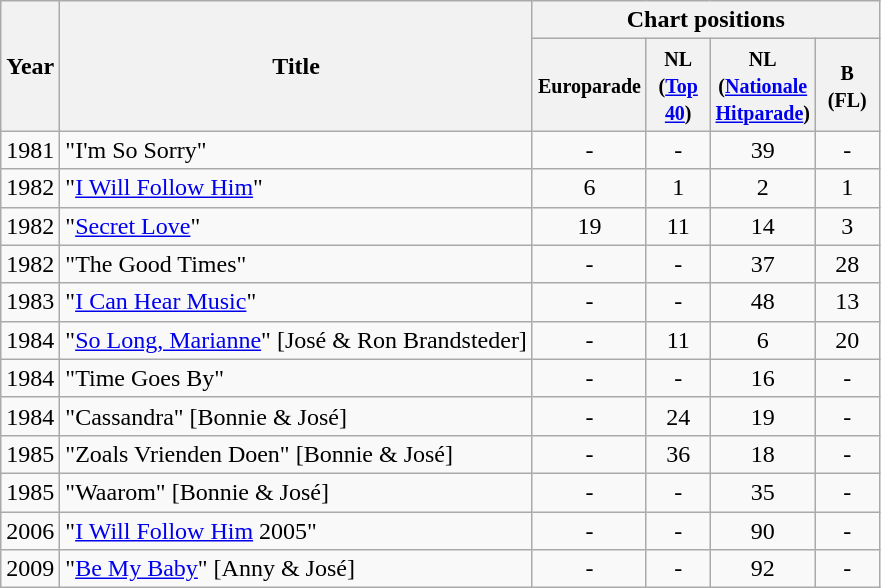<table class="wikitable">
<tr>
<th rowspan="2">Year</th>
<th rowspan="2">Title</th>
<th colspan="4">Chart positions</th>
</tr>
<tr>
<th width="35"><small>Europarade</small></th>
<th width="35"><small>NL (<a href='#'>Top 40</a>)</small></th>
<th width="35"><small>NL (<a href='#'>Nationale Hitparade</a>)</small></th>
<th width="35"><small>B (FL)</small></th>
</tr>
<tr>
<td>1981</td>
<td>"I'm So Sorry"</td>
<td align="center">-</td>
<td align="center">-</td>
<td align="center">39</td>
<td align="center">-</td>
</tr>
<tr>
<td>1982</td>
<td>"<a href='#'>I Will Follow Him</a>"</td>
<td align="center">6</td>
<td align="center">1</td>
<td align="center">2</td>
<td align="center">1</td>
</tr>
<tr>
<td>1982</td>
<td>"<a href='#'>Secret Love</a>"</td>
<td align="center">19</td>
<td align="center">11</td>
<td align="center">14</td>
<td align="center">3</td>
</tr>
<tr>
<td>1982</td>
<td>"The Good Times"</td>
<td align="center">-</td>
<td align="center">-</td>
<td align="center">37</td>
<td align="center">28</td>
</tr>
<tr>
<td>1983</td>
<td>"<a href='#'>I Can Hear Music</a>"</td>
<td align="center">-</td>
<td align="center">-</td>
<td align="center">48</td>
<td align="center">13</td>
</tr>
<tr>
<td>1984</td>
<td>"<a href='#'>So Long, Marianne</a>" [José & Ron Brandsteder]</td>
<td align="center">-</td>
<td align="center">11</td>
<td align="center">6</td>
<td align="center">20</td>
</tr>
<tr>
<td>1984</td>
<td>"Time Goes By"</td>
<td align="center">-</td>
<td align="center">-</td>
<td align="center">16</td>
<td align="center">-</td>
</tr>
<tr>
<td>1984</td>
<td>"Cassandra" [Bonnie & José]</td>
<td align="center">-</td>
<td align="center">24</td>
<td align="center">19</td>
<td align="center">-</td>
</tr>
<tr>
<td>1985</td>
<td>"Zoals Vrienden Doen" [Bonnie & José]</td>
<td align="center">-</td>
<td align="center">36</td>
<td align="center">18</td>
<td align="center">-</td>
</tr>
<tr>
<td>1985</td>
<td>"Waarom" [Bonnie & José]</td>
<td align="center">-</td>
<td align="center">-</td>
<td align="center">35</td>
<td align="center">-</td>
</tr>
<tr>
<td>2006</td>
<td>"<a href='#'>I Will Follow Him</a> 2005"</td>
<td align="center">-</td>
<td align="center">-</td>
<td align="center">90</td>
<td align="center">-</td>
</tr>
<tr>
<td>2009</td>
<td>"<a href='#'>Be My Baby</a>" [Anny & José]</td>
<td align="center">-</td>
<td align="center">-</td>
<td align="center">92</td>
<td align="center">-</td>
</tr>
</table>
